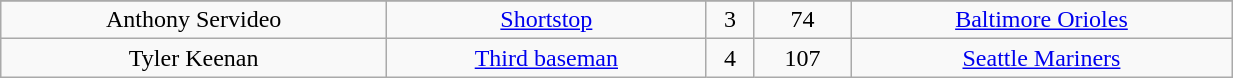<table class="wikitable" width="65%">
<tr align="center">
</tr>
<tr align="center" bgcolor="">
<td>Anthony Servideo</td>
<td><a href='#'>Shortstop</a></td>
<td>3</td>
<td>74</td>
<td><a href='#'>Baltimore Orioles</a></td>
</tr>
<tr align="center" bgcolor="">
<td>Tyler Keenan</td>
<td><a href='#'>Third baseman</a></td>
<td>4</td>
<td>107</td>
<td><a href='#'>Seattle Mariners</a></td>
</tr>
</table>
